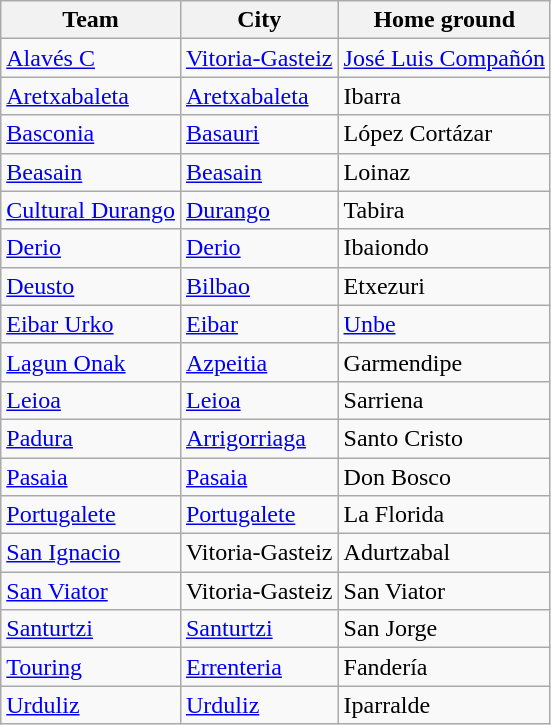<table class="wikitable sortable">
<tr>
<th>Team</th>
<th>City</th>
<th>Home ground</th>
</tr>
<tr>
<td><a href='#'>Alavés C</a></td>
<td><a href='#'>Vitoria-Gasteiz</a></td>
<td><a href='#'>José Luis Compañón</a></td>
</tr>
<tr>
<td><a href='#'>Aretxabaleta</a></td>
<td><a href='#'>Aretxabaleta</a></td>
<td>Ibarra</td>
</tr>
<tr>
<td><a href='#'>Basconia</a></td>
<td><a href='#'>Basauri</a></td>
<td>López Cortázar</td>
</tr>
<tr>
<td><a href='#'>Beasain</a></td>
<td><a href='#'>Beasain</a></td>
<td>Loinaz</td>
</tr>
<tr>
<td><a href='#'>Cultural Durango</a></td>
<td><a href='#'>Durango</a></td>
<td>Tabira</td>
</tr>
<tr>
<td><a href='#'>Derio</a></td>
<td><a href='#'>Derio</a></td>
<td>Ibaiondo</td>
</tr>
<tr>
<td><a href='#'>Deusto</a></td>
<td><a href='#'>Bilbao</a></td>
<td>Etxezuri</td>
</tr>
<tr>
<td><a href='#'>Eibar Urko</a></td>
<td><a href='#'>Eibar</a></td>
<td><a href='#'>Unbe</a></td>
</tr>
<tr>
<td><a href='#'>Lagun Onak</a></td>
<td><a href='#'>Azpeitia</a></td>
<td>Garmendipe</td>
</tr>
<tr>
<td><a href='#'>Leioa</a></td>
<td><a href='#'>Leioa</a></td>
<td>Sarriena</td>
</tr>
<tr>
<td><a href='#'>Padura</a></td>
<td><a href='#'>Arrigorriaga</a></td>
<td>Santo Cristo</td>
</tr>
<tr>
<td><a href='#'>Pasaia</a></td>
<td><a href='#'>Pasaia</a></td>
<td>Don Bosco</td>
</tr>
<tr>
<td><a href='#'>Portugalete</a></td>
<td><a href='#'>Portugalete</a></td>
<td>La Florida</td>
</tr>
<tr>
<td><a href='#'>San Ignacio</a></td>
<td>Vitoria-Gasteiz</td>
<td>Adurtzabal</td>
</tr>
<tr>
<td><a href='#'>San Viator</a></td>
<td>Vitoria-Gasteiz</td>
<td>San Viator</td>
</tr>
<tr>
<td><a href='#'>Santurtzi</a></td>
<td><a href='#'>Santurtzi</a></td>
<td>San Jorge</td>
</tr>
<tr>
<td><a href='#'>Touring</a></td>
<td><a href='#'>Errenteria</a></td>
<td>Fandería</td>
</tr>
<tr>
<td><a href='#'>Urduliz</a></td>
<td><a href='#'>Urduliz</a></td>
<td>Iparralde</td>
</tr>
</table>
